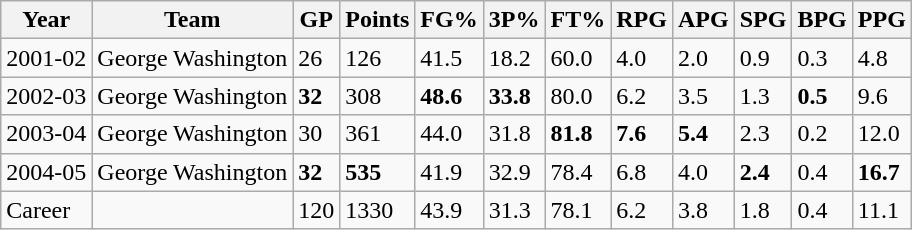<table class="wikitable">
<tr>
<th>Year</th>
<th>Team</th>
<th>GP</th>
<th>Points</th>
<th>FG%</th>
<th>3P%</th>
<th>FT%</th>
<th>RPG</th>
<th>APG</th>
<th>SPG</th>
<th>BPG</th>
<th>PPG</th>
</tr>
<tr>
<td>2001-02</td>
<td>George Washington</td>
<td>26</td>
<td>126</td>
<td>41.5</td>
<td>18.2</td>
<td>60.0</td>
<td>4.0</td>
<td>2.0</td>
<td>0.9</td>
<td>0.3</td>
<td>4.8</td>
</tr>
<tr>
<td>2002-03</td>
<td>George Washington</td>
<td><strong>32</strong></td>
<td>308</td>
<td><strong>48.6</strong></td>
<td><strong>33.8</strong></td>
<td>80.0</td>
<td>6.2</td>
<td>3.5</td>
<td>1.3</td>
<td><strong>0.5</strong></td>
<td>9.6</td>
</tr>
<tr>
<td>2003-04</td>
<td>George Washington</td>
<td>30</td>
<td>361</td>
<td>44.0</td>
<td>31.8</td>
<td><strong>81.8</strong></td>
<td><strong>7.6</strong></td>
<td><strong>5.4</strong></td>
<td>2.3</td>
<td>0.2</td>
<td>12.0</td>
</tr>
<tr>
<td>2004-05</td>
<td>George Washington</td>
<td><strong>32</strong></td>
<td><strong>535</strong></td>
<td>41.9</td>
<td>32.9</td>
<td>78.4</td>
<td>6.8</td>
<td>4.0</td>
<td><strong>2.4</strong></td>
<td>0.4</td>
<td><strong>16.7</strong></td>
</tr>
<tr>
<td>Career</td>
<td></td>
<td>120</td>
<td>1330</td>
<td>43.9</td>
<td>31.3</td>
<td>78.1</td>
<td>6.2</td>
<td>3.8</td>
<td>1.8</td>
<td>0.4</td>
<td>11.1</td>
</tr>
</table>
